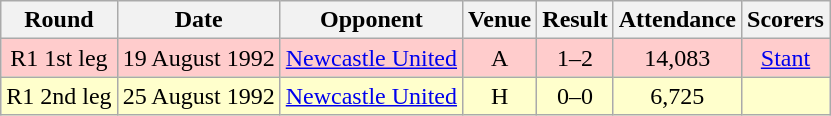<table class="wikitable" style="font-size:100%; text-align:center">
<tr>
<th>Round</th>
<th>Date</th>
<th>Opponent</th>
<th>Venue</th>
<th>Result</th>
<th>Attendance</th>
<th>Scorers</th>
</tr>
<tr style="background-color: #FFCCCC;">
<td>R1 1st leg</td>
<td>19 August 1992</td>
<td><a href='#'>Newcastle United</a></td>
<td>A</td>
<td>1–2</td>
<td>14,083</td>
<td><a href='#'>Stant</a></td>
</tr>
<tr style="background-color: #FFFFCC;">
<td>R1 2nd leg</td>
<td>25 August 1992</td>
<td><a href='#'>Newcastle United</a></td>
<td>H</td>
<td>0–0</td>
<td>6,725</td>
<td></td>
</tr>
</table>
